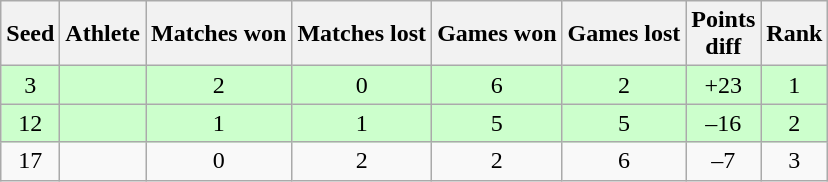<table class="wikitable">
<tr>
<th>Seed</th>
<th>Athlete</th>
<th>Matches won</th>
<th>Matches lost</th>
<th>Games won</th>
<th>Games lost</th>
<th>Points<br>diff</th>
<th>Rank</th>
</tr>
<tr bgcolor="#ccffcc">
<td align="center">3</td>
<td></td>
<td align="center">2</td>
<td align="center">0</td>
<td align="center">6</td>
<td align="center">2</td>
<td align="center">+23</td>
<td align="center">1</td>
</tr>
<tr bgcolor="#ccffcc">
<td align="center">12</td>
<td></td>
<td align="center">1</td>
<td align="center">1</td>
<td align="center">5</td>
<td align="center">5</td>
<td align="center">–16</td>
<td align="center">2</td>
</tr>
<tr>
<td align="center">17</td>
<td></td>
<td align="center">0</td>
<td align="center">2</td>
<td align="center">2</td>
<td align="center">6</td>
<td align="center">–7</td>
<td align="center">3</td>
</tr>
</table>
